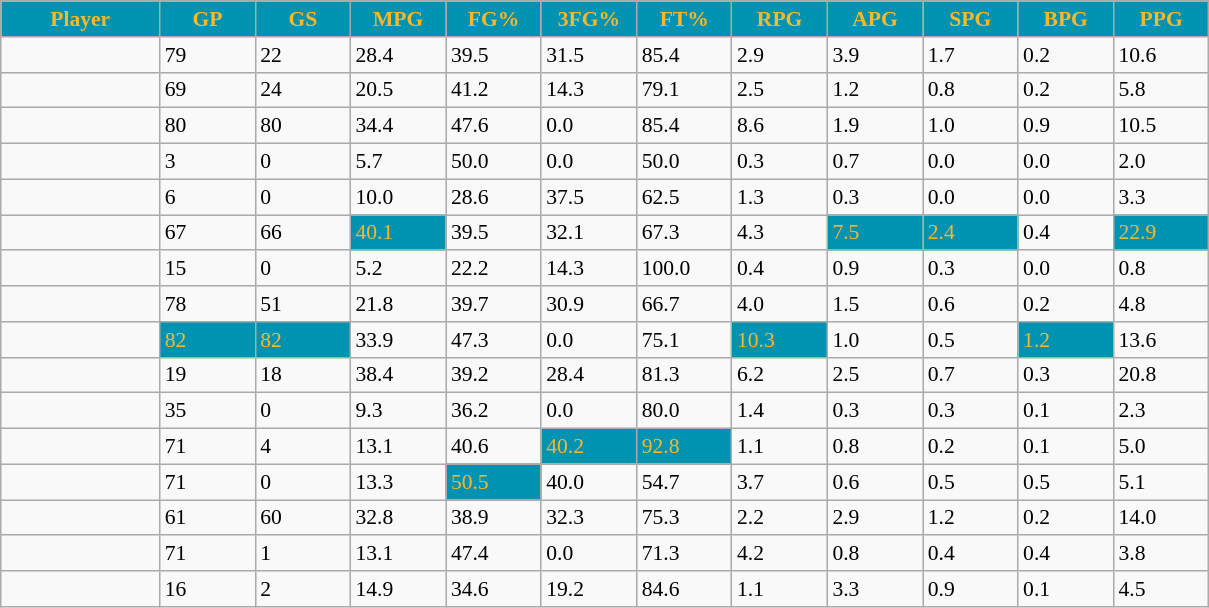<table class="wikitable sortable" style="font-size: 90%">
<tr>
<th style="background:#0093B1;color:#FDB827;" width="10%">Player</th>
<th style="background:#0093B1;color:#FDB827;" width="6%">GP</th>
<th style="background:#0093B1;color:#FDB827;" width="6%">GS</th>
<th style="background:#0093B1;color:#FDB827;" width="6%">MPG</th>
<th style="background:#0093B1;color:#FDB827;" width="6%">FG%</th>
<th style="background:#0093B1;color:#FDB827;" width="6%">3FG%</th>
<th style="background:#0093B1;color:#FDB827;" width="6%">FT%</th>
<th style="background:#0093B1;color:#FDB827;" width="6%">RPG</th>
<th style="background:#0093B1;color:#FDB827;" width="6%">APG</th>
<th style="background:#0093B1;color:#FDB827;" width="6%">SPG</th>
<th style="background:#0093B1;color:#FDB827;" width="6%">BPG</th>
<th style="background:#0093B1;color:#FDB827;" width="6%">PPG</th>
</tr>
<tr>
<td></td>
<td>79</td>
<td>22</td>
<td>28.4</td>
<td>39.5</td>
<td>31.5</td>
<td>85.4</td>
<td>2.9</td>
<td>3.9</td>
<td>1.7</td>
<td>0.2</td>
<td>10.6</td>
</tr>
<tr>
<td></td>
<td>69</td>
<td>24</td>
<td>20.5</td>
<td>41.2</td>
<td>14.3</td>
<td>79.1</td>
<td>2.5</td>
<td>1.2</td>
<td>0.8</td>
<td>0.2</td>
<td>5.8</td>
</tr>
<tr>
<td></td>
<td>80</td>
<td>80</td>
<td>34.4</td>
<td>47.6</td>
<td>0.0</td>
<td>85.4</td>
<td>8.6</td>
<td>1.9</td>
<td>1.0</td>
<td>0.9</td>
<td>10.5</td>
</tr>
<tr>
<td></td>
<td>3</td>
<td>0</td>
<td>5.7</td>
<td>50.0</td>
<td>0.0</td>
<td>50.0</td>
<td>0.3</td>
<td>0.7</td>
<td>0.0</td>
<td>0.0</td>
<td>2.0</td>
</tr>
<tr>
<td></td>
<td>6</td>
<td>0</td>
<td>10.0</td>
<td>28.6</td>
<td>37.5</td>
<td>62.5</td>
<td>1.3</td>
<td>0.3</td>
<td>0.0</td>
<td>0.0</td>
<td>3.3</td>
</tr>
<tr>
<td></td>
<td>67</td>
<td>66</td>
<td style="background:#0093B1;color:#FDB827;">40.1</td>
<td>39.5</td>
<td>32.1</td>
<td>67.3</td>
<td>4.3</td>
<td style="background:#0093B1;color:#FDB827;">7.5</td>
<td style="background:#0093B1;color:#FDB827;">2.4</td>
<td>0.4</td>
<td style="background:#0093B1;color:#FDB827;">22.9</td>
</tr>
<tr>
<td></td>
<td>15</td>
<td>0</td>
<td>5.2</td>
<td>22.2</td>
<td>14.3</td>
<td>100.0</td>
<td>0.4</td>
<td>0.9</td>
<td>0.3</td>
<td>0.0</td>
<td>0.8</td>
</tr>
<tr>
<td></td>
<td>78</td>
<td>51</td>
<td>21.8</td>
<td>39.7</td>
<td>30.9</td>
<td>66.7</td>
<td>4.0</td>
<td>1.5</td>
<td>0.6</td>
<td>0.2</td>
<td>4.8</td>
</tr>
<tr>
<td></td>
<td style="background:#0093B1;color:#FDB827;">82</td>
<td style="background:#0093B1;color:#FDB827;">82</td>
<td>33.9</td>
<td>47.3</td>
<td>0.0</td>
<td>75.1</td>
<td style="background:#0093B1;color:#FDB827;">10.3</td>
<td>1.0</td>
<td>0.5</td>
<td style="background:#0093B1;color:#FDB827;">1.2</td>
<td>13.6</td>
</tr>
<tr>
<td></td>
<td>19</td>
<td>18</td>
<td>38.4</td>
<td>39.2</td>
<td>28.4</td>
<td>81.3</td>
<td>6.2</td>
<td>2.5</td>
<td>0.7</td>
<td>0.3</td>
<td>20.8</td>
</tr>
<tr>
<td></td>
<td>35</td>
<td>0</td>
<td>9.3</td>
<td>36.2</td>
<td>0.0</td>
<td>80.0</td>
<td>1.4</td>
<td>0.3</td>
<td>0.3</td>
<td>0.1</td>
<td>2.3</td>
</tr>
<tr>
<td></td>
<td>71</td>
<td>4</td>
<td>13.1</td>
<td>40.6</td>
<td style="background:#0093B1;color:#FDB827;">40.2</td>
<td style="background:#0093B1;color:#FDB827;">92.8</td>
<td>1.1</td>
<td>0.8</td>
<td>0.2</td>
<td>0.1</td>
<td>5.0</td>
</tr>
<tr>
<td></td>
<td>71</td>
<td>0</td>
<td>13.3</td>
<td style="background:#0093B1;color:#FDB827;">50.5</td>
<td>40.0</td>
<td>54.7</td>
<td>3.7</td>
<td>0.6</td>
<td>0.5</td>
<td>0.5</td>
<td>5.1</td>
</tr>
<tr>
<td></td>
<td>61</td>
<td>60</td>
<td>32.8</td>
<td>38.9</td>
<td>32.3</td>
<td>75.3</td>
<td>2.2</td>
<td>2.9</td>
<td>1.2</td>
<td>0.2</td>
<td>14.0</td>
</tr>
<tr>
<td></td>
<td>71</td>
<td>1</td>
<td>13.1</td>
<td>47.4</td>
<td>0.0</td>
<td>71.3</td>
<td>4.2</td>
<td>0.8</td>
<td>0.4</td>
<td>0.4</td>
<td>3.8</td>
</tr>
<tr>
<td></td>
<td>16</td>
<td>2</td>
<td>14.9</td>
<td>34.6</td>
<td>19.2</td>
<td>84.6</td>
<td>1.1</td>
<td>3.3</td>
<td>0.9</td>
<td>0.1</td>
<td>4.5</td>
</tr>
</table>
